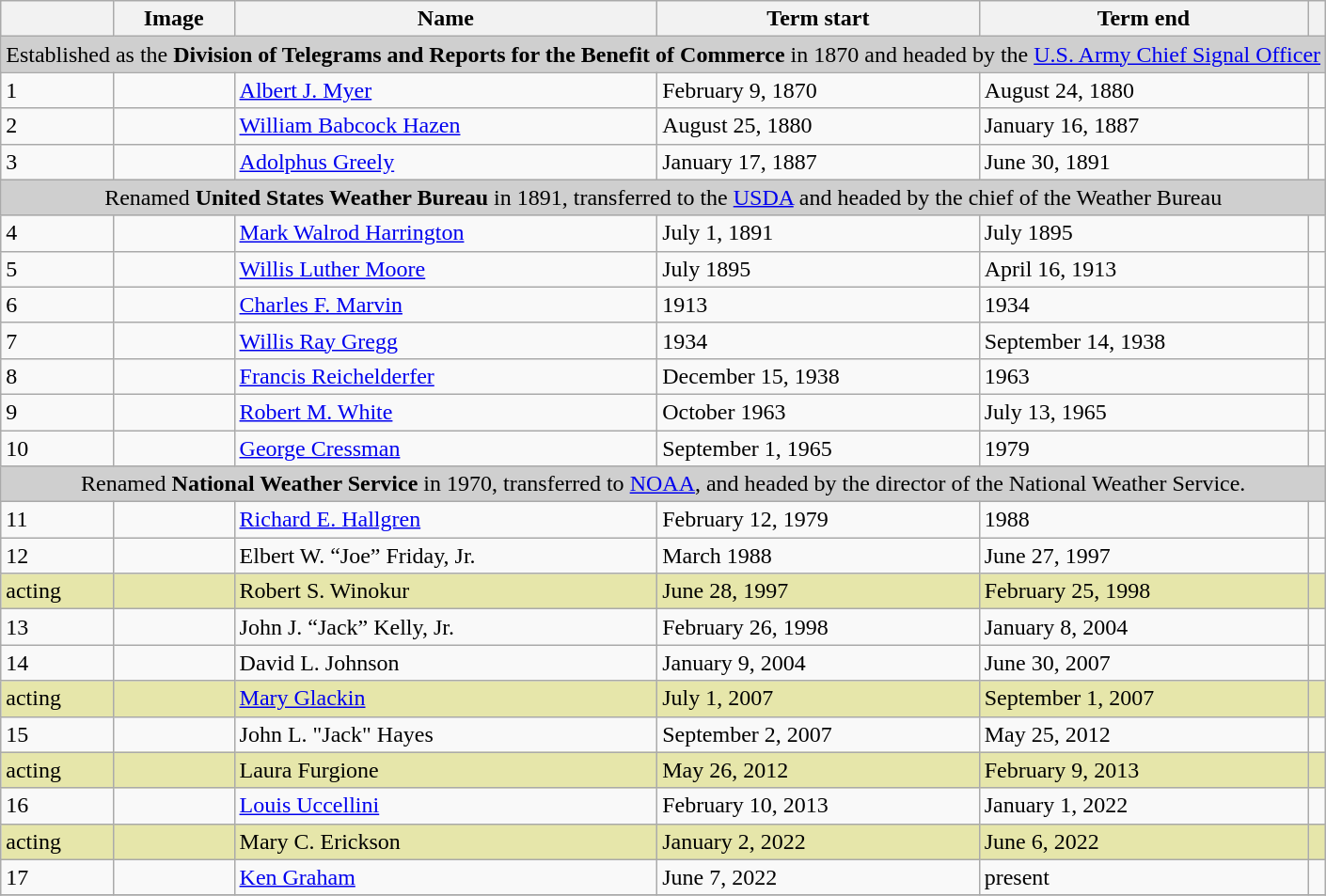<table class="wikitable">
<tr>
<th></th>
<th>Image</th>
<th>Name</th>
<th>Term start</th>
<th>Term end</th>
<th></th>
</tr>
<tr>
<td colspan="6" style="text-align: center;" bgcolor="#cfcfcf">Established as the <strong>Division of Telegrams and Reports for the Benefit of Commerce</strong> in 1870 and headed by the <a href='#'>U.S. Army Chief Signal Officer</a></td>
</tr>
<tr>
<td>1</td>
<td></td>
<td><a href='#'>Albert J. Myer</a></td>
<td>February 9, 1870</td>
<td>August 24, 1880</td>
<td></td>
</tr>
<tr>
<td>2</td>
<td></td>
<td><a href='#'>William Babcock Hazen</a></td>
<td>August 25, 1880</td>
<td>January 16, 1887</td>
<td></td>
</tr>
<tr>
<td>3</td>
<td></td>
<td><a href='#'>Adolphus Greely</a></td>
<td>January 17, 1887</td>
<td>June 30, 1891</td>
<td></td>
</tr>
<tr>
<td colspan="6" style="text-align: center;" bgcolor="#cfcfcf">Renamed <strong>United States Weather Bureau</strong> in 1891, transferred to the <a href='#'>USDA</a> and headed by the chief of the Weather Bureau</td>
</tr>
<tr>
<td>4</td>
<td></td>
<td><a href='#'>Mark Walrod Harrington</a></td>
<td>July 1, 1891</td>
<td>July 1895</td>
<td></td>
</tr>
<tr>
<td>5</td>
<td></td>
<td><a href='#'>Willis Luther Moore</a></td>
<td>July 1895</td>
<td>April 16, 1913</td>
<td></td>
</tr>
<tr>
<td>6</td>
<td></td>
<td><a href='#'>Charles F. Marvin</a></td>
<td>1913</td>
<td>1934</td>
<td></td>
</tr>
<tr>
<td>7</td>
<td></td>
<td><a href='#'>Willis Ray Gregg</a></td>
<td>1934</td>
<td nowrap>September 14, 1938</td>
<td></td>
</tr>
<tr>
<td>8</td>
<td></td>
<td><a href='#'>Francis Reichelderfer</a></td>
<td nowrap>December 15, 1938</td>
<td>1963</td>
<td></td>
</tr>
<tr>
<td>9</td>
<td></td>
<td><a href='#'>Robert M. White</a></td>
<td>October 1963</td>
<td>July 13, 1965</td>
<td></td>
</tr>
<tr>
<td>10</td>
<td></td>
<td><a href='#'>George Cressman</a></td>
<td>September 1, 1965</td>
<td>1979</td>
<td></td>
</tr>
<tr>
<td colspan="6" style="text-align: center;" bgcolor="#cfcfcf">Renamed <strong>National Weather Service</strong> in 1970, transferred to <a href='#'>NOAA</a>, and headed by the director of the National Weather Service.</td>
</tr>
<tr>
<td>11</td>
<td></td>
<td><a href='#'>Richard E. Hallgren</a></td>
<td>February 12, 1979</td>
<td>1988</td>
<td></td>
</tr>
<tr>
<td>12</td>
<td></td>
<td>Elbert W. “Joe” Friday, Jr.</td>
<td>March 1988</td>
<td>June 27, 1997</td>
<td></td>
</tr>
<tr bgcolor="#e6e6aa">
<td>acting</td>
<td></td>
<td>Robert S. Winokur</td>
<td>June 28, 1997</td>
<td>February 25, 1998</td>
<td></td>
</tr>
<tr>
<td>13</td>
<td></td>
<td>John J. “Jack” Kelly, Jr.</td>
<td>February 26, 1998</td>
<td>January 8, 2004</td>
<td></td>
</tr>
<tr>
<td>14</td>
<td></td>
<td>David L. Johnson</td>
<td>January 9, 2004</td>
<td>June 30, 2007</td>
<td></td>
</tr>
<tr bgcolor="#e6e6aa">
<td>acting</td>
<td></td>
<td><a href='#'>Mary Glackin</a></td>
<td>July 1, 2007</td>
<td>September 1, 2007</td>
<td></td>
</tr>
<tr>
<td>15</td>
<td></td>
<td>John L. "Jack" Hayes</td>
<td>September 2, 2007</td>
<td>May 25, 2012</td>
<td></td>
</tr>
<tr bgcolor="#e6e6aa">
<td>acting</td>
<td></td>
<td>Laura Furgione</td>
<td>May 26, 2012</td>
<td>February 9, 2013</td>
<td></td>
</tr>
<tr>
<td>16</td>
<td></td>
<td><a href='#'>Louis Uccellini</a></td>
<td>February 10, 2013</td>
<td>January 1, 2022</td>
<td></td>
</tr>
<tr bgcolor="#e6e6aa">
<td>acting</td>
<td></td>
<td>Mary C. Erickson</td>
<td>January 2, 2022</td>
<td>June 6, 2022</td>
<td></td>
</tr>
<tr>
<td>17</td>
<td></td>
<td><a href='#'>Ken Graham</a></td>
<td>June 7, 2022</td>
<td>present</td>
<td></td>
</tr>
<tr>
</tr>
</table>
